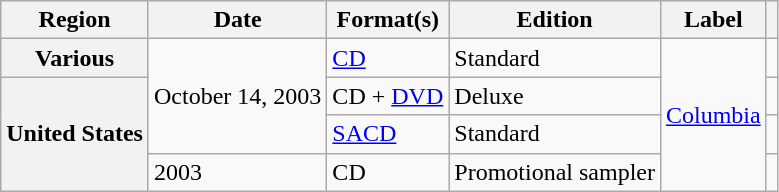<table class="wikitable plainrowheaders">
<tr>
<th scope="col">Region</th>
<th scope="col">Date</th>
<th scope="col">Format(s)</th>
<th scope="col">Edition</th>
<th scope="col">Label</th>
<th scope="col"></th>
</tr>
<tr>
<th scope="row">Various</th>
<td rowspan="3">October 14, 2003</td>
<td><a href='#'>CD</a></td>
<td>Standard</td>
<td rowspan="4"><a href='#'>Columbia</a></td>
<td></td>
</tr>
<tr>
<th scope="row" rowspan="3">United States</th>
<td>CD + <a href='#'>DVD</a></td>
<td>Deluxe</td>
<td></td>
</tr>
<tr>
<td><a href='#'>SACD</a></td>
<td>Standard</td>
<td></td>
</tr>
<tr>
<td>2003</td>
<td>CD</td>
<td>Promotional sampler</td>
<td></td>
</tr>
</table>
